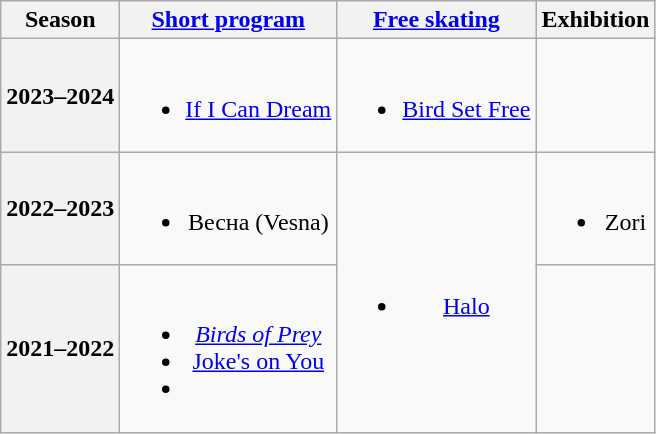<table class=wikitable style=text-align:center>
<tr>
<th>Season</th>
<th><a href='#'>Short program</a></th>
<th><a href='#'>Free skating</a></th>
<th>Exhibition</th>
</tr>
<tr>
<th>2023–2024 <br> </th>
<td><br><ul><li><a href='#'>If I Can Dream</a> <br> </li></ul></td>
<td><br><ul><li><a href='#'>Bird Set Free</a> <br> </li></ul></td>
<td></td>
</tr>
<tr>
<th>2022–2023 <br> </th>
<td><br><ul><li>Весна (Vesna) <br> </li></ul></td>
<td rowspan=2><br><ul><li><a href='#'>Halo</a> <br> </li></ul></td>
<td><br><ul><li>Zori <br></li></ul></td>
</tr>
<tr>
<th>2021–2022 <br> </th>
<td><br><ul><li><em><a href='#'>Birds of Prey</a></em> <br> </li><li><a href='#'>Joke's on You</a> <br> </li><li></li></ul></td>
<td></td>
</tr>
</table>
